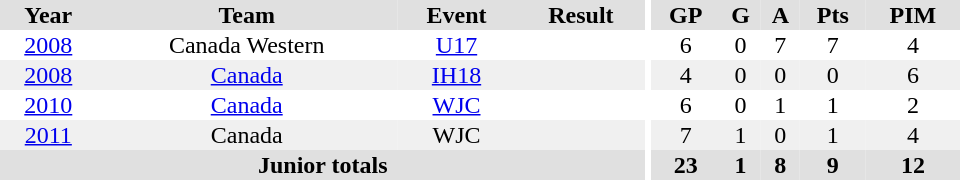<table border="0" cellpadding="1" cellspacing="0" ID="Table3" style="text-align:center; width:40em">
<tr ALIGN="center" bgcolor="#e0e0e0">
<th>Year</th>
<th>Team</th>
<th>Event</th>
<th>Result</th>
<th rowspan="99" bgcolor="#ffffff"></th>
<th>GP</th>
<th>G</th>
<th>A</th>
<th>Pts</th>
<th>PIM</th>
</tr>
<tr>
<td><a href='#'>2008</a></td>
<td>Canada Western</td>
<td><a href='#'>U17</a></td>
<td></td>
<td>6</td>
<td>0</td>
<td>7</td>
<td>7</td>
<td>4</td>
</tr>
<tr bgcolor="#f0f0f0">
<td><a href='#'>2008</a></td>
<td><a href='#'>Canada</a></td>
<td><a href='#'>IH18</a></td>
<td></td>
<td>4</td>
<td>0</td>
<td>0</td>
<td>0</td>
<td>6</td>
</tr>
<tr>
<td><a href='#'>2010</a></td>
<td><a href='#'>Canada</a></td>
<td><a href='#'>WJC</a></td>
<td></td>
<td>6</td>
<td>0</td>
<td>1</td>
<td>1</td>
<td>2</td>
</tr>
<tr bgcolor="#f0f0f0">
<td><a href='#'>2011</a></td>
<td>Canada</td>
<td>WJC</td>
<td></td>
<td>7</td>
<td>1</td>
<td>0</td>
<td>1</td>
<td>4</td>
</tr>
<tr bgcolor="#e0e0e0">
<th colspan="4">Junior totals</th>
<th>23</th>
<th>1</th>
<th>8</th>
<th>9</th>
<th>12</th>
</tr>
</table>
